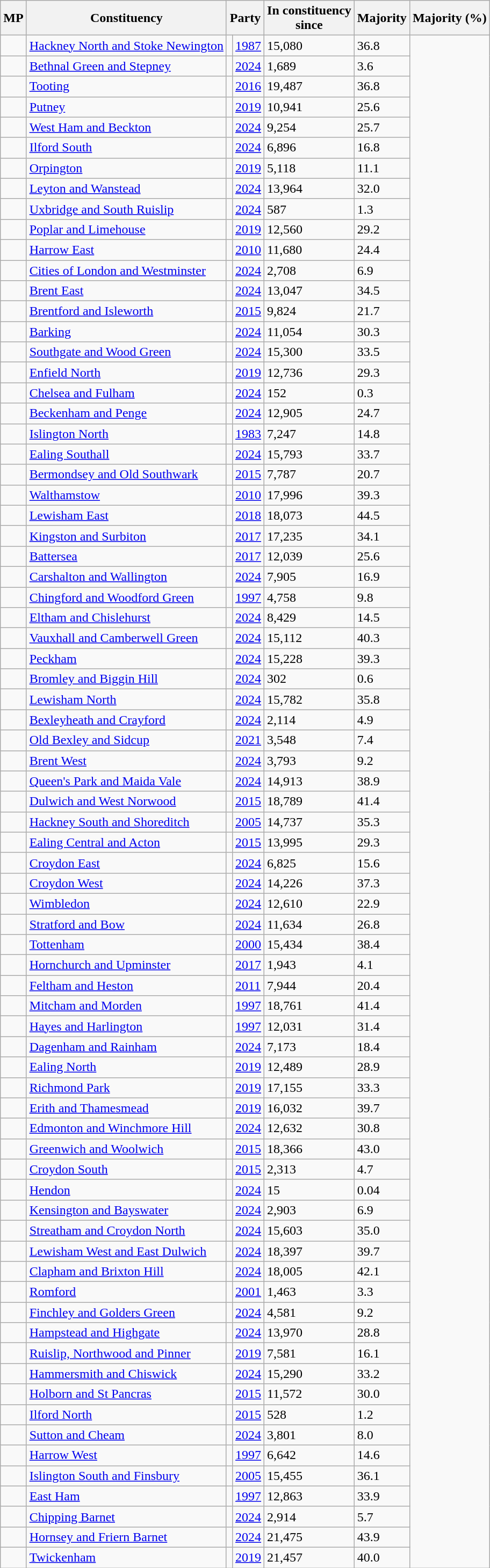<table class="wikitable sortable">
<tr>
<th>MP</th>
<th>Constituency</th>
<th colspan="2">Party</th>
<th>In constituency<br>since</th>
<th>Majority</th>
<th>Majority (%)</th>
</tr>
<tr>
<td></td>
<td><a href='#'>Hackney North and Stoke Newington</a></td>
<td></td>
<td><a href='#'>1987</a></td>
<td>15,080</td>
<td>36.8</td>
</tr>
<tr>
<td></td>
<td><a href='#'>Bethnal Green and Stepney</a></td>
<td></td>
<td><a href='#'>2024</a></td>
<td>1,689</td>
<td>3.6</td>
</tr>
<tr>
<td></td>
<td><a href='#'>Tooting</a></td>
<td></td>
<td><a href='#'>2016</a></td>
<td>19,487</td>
<td>36.8</td>
</tr>
<tr>
<td></td>
<td><a href='#'>Putney</a></td>
<td></td>
<td><a href='#'>2019</a></td>
<td>10,941</td>
<td>25.6</td>
</tr>
<tr>
<td></td>
<td><a href='#'>West Ham and Beckton</a></td>
<td></td>
<td><a href='#'>2024</a></td>
<td>9,254</td>
<td>25.7</td>
</tr>
<tr>
<td></td>
<td><a href='#'>Ilford South</a></td>
<td></td>
<td><a href='#'>2024</a></td>
<td>6,896</td>
<td>16.8</td>
</tr>
<tr>
<td></td>
<td><a href='#'>Orpington</a></td>
<td></td>
<td><a href='#'>2019</a></td>
<td>5,118</td>
<td>11.1</td>
</tr>
<tr>
<td></td>
<td><a href='#'>Leyton and Wanstead</a></td>
<td></td>
<td><a href='#'>2024</a></td>
<td>13,964</td>
<td>32.0</td>
</tr>
<tr>
<td></td>
<td><a href='#'>Uxbridge and South Ruislip</a></td>
<td></td>
<td><a href='#'>2024</a></td>
<td>587</td>
<td>1.3</td>
</tr>
<tr>
<td></td>
<td><a href='#'>Poplar and Limehouse</a></td>
<td></td>
<td><a href='#'>2019</a></td>
<td>12,560</td>
<td>29.2</td>
</tr>
<tr>
<td></td>
<td><a href='#'>Harrow East</a></td>
<td></td>
<td><a href='#'>2010</a></td>
<td>11,680</td>
<td>24.4</td>
</tr>
<tr>
<td></td>
<td><a href='#'>Cities of London and Westminster</a></td>
<td></td>
<td><a href='#'>2024</a></td>
<td>2,708</td>
<td>6.9</td>
</tr>
<tr>
<td></td>
<td><a href='#'>Brent East</a></td>
<td></td>
<td><a href='#'>2024</a></td>
<td>13,047</td>
<td>34.5</td>
</tr>
<tr>
<td></td>
<td><a href='#'>Brentford and Isleworth</a></td>
<td></td>
<td><a href='#'>2015</a></td>
<td>9,824</td>
<td>21.7</td>
</tr>
<tr>
<td></td>
<td><a href='#'>Barking</a></td>
<td></td>
<td><a href='#'>2024</a></td>
<td>11,054</td>
<td>30.3</td>
</tr>
<tr>
<td></td>
<td><a href='#'>Southgate and Wood Green</a></td>
<td></td>
<td><a href='#'>2024</a></td>
<td>15,300</td>
<td>33.5</td>
</tr>
<tr>
<td></td>
<td><a href='#'>Enfield North</a></td>
<td></td>
<td><a href='#'>2019</a></td>
<td>12,736</td>
<td>29.3</td>
</tr>
<tr>
<td></td>
<td><a href='#'>Chelsea and Fulham</a></td>
<td></td>
<td><a href='#'>2024</a></td>
<td>152</td>
<td>0.3</td>
</tr>
<tr>
<td></td>
<td><a href='#'>Beckenham and Penge</a></td>
<td></td>
<td><a href='#'>2024</a></td>
<td>12,905</td>
<td>24.7</td>
</tr>
<tr>
<td></td>
<td><a href='#'>Islington North</a></td>
<td></td>
<td><a href='#'>1983</a></td>
<td>7,247</td>
<td>14.8</td>
</tr>
<tr>
<td></td>
<td><a href='#'>Ealing Southall</a></td>
<td></td>
<td><a href='#'>2024</a></td>
<td>15,793</td>
<td>33.7</td>
</tr>
<tr>
<td></td>
<td><a href='#'>Bermondsey and Old Southwark</a></td>
<td></td>
<td><a href='#'>2015</a></td>
<td>7,787</td>
<td>20.7</td>
</tr>
<tr>
<td></td>
<td><a href='#'>Walthamstow</a></td>
<td></td>
<td><a href='#'>2010</a></td>
<td>17,996</td>
<td>39.3</td>
</tr>
<tr>
<td></td>
<td><a href='#'>Lewisham East</a></td>
<td></td>
<td><a href='#'>2018</a></td>
<td>18,073</td>
<td>44.5</td>
</tr>
<tr>
<td></td>
<td><a href='#'>Kingston and Surbiton</a></td>
<td></td>
<td><a href='#'>2017</a></td>
<td>17,235</td>
<td>34.1</td>
</tr>
<tr>
<td></td>
<td><a href='#'>Battersea</a></td>
<td></td>
<td><a href='#'>2017</a></td>
<td>12,039</td>
<td>25.6</td>
</tr>
<tr>
<td></td>
<td><a href='#'>Carshalton and Wallington</a></td>
<td></td>
<td><a href='#'>2024</a></td>
<td>7,905</td>
<td>16.9</td>
</tr>
<tr>
<td></td>
<td><a href='#'>Chingford and Woodford Green</a></td>
<td></td>
<td><a href='#'>1997</a></td>
<td>4,758</td>
<td>9.8</td>
</tr>
<tr>
<td></td>
<td><a href='#'>Eltham and Chislehurst</a></td>
<td></td>
<td><a href='#'>2024</a></td>
<td>8,429</td>
<td>14.5</td>
</tr>
<tr>
<td></td>
<td><a href='#'>Vauxhall and Camberwell Green</a></td>
<td></td>
<td><a href='#'>2024</a></td>
<td>15,112</td>
<td>40.3</td>
</tr>
<tr>
<td></td>
<td><a href='#'>Peckham</a></td>
<td></td>
<td><a href='#'>2024</a></td>
<td>15,228</td>
<td>39.3</td>
</tr>
<tr>
<td></td>
<td><a href='#'>Bromley and Biggin Hill</a></td>
<td></td>
<td><a href='#'>2024</a></td>
<td>302</td>
<td>0.6</td>
</tr>
<tr>
<td></td>
<td><a href='#'>Lewisham North</a></td>
<td></td>
<td><a href='#'>2024</a></td>
<td>15,782</td>
<td>35.8</td>
</tr>
<tr>
<td></td>
<td><a href='#'>Bexleyheath and Crayford</a></td>
<td></td>
<td><a href='#'>2024</a></td>
<td>2,114</td>
<td>4.9</td>
</tr>
<tr>
<td></td>
<td><a href='#'>Old Bexley and Sidcup</a></td>
<td></td>
<td><a href='#'>2021</a></td>
<td>3,548</td>
<td>7.4</td>
</tr>
<tr>
<td></td>
<td><a href='#'>Brent West</a></td>
<td></td>
<td><a href='#'>2024</a></td>
<td>3,793</td>
<td>9.2</td>
</tr>
<tr>
<td></td>
<td><a href='#'>Queen's Park and Maida Vale</a></td>
<td></td>
<td><a href='#'>2024</a></td>
<td>14,913</td>
<td>38.9</td>
</tr>
<tr>
<td></td>
<td><a href='#'>Dulwich and West Norwood</a></td>
<td></td>
<td><a href='#'>2015</a></td>
<td>18,789</td>
<td>41.4</td>
</tr>
<tr>
<td></td>
<td><a href='#'>Hackney South and Shoreditch</a></td>
<td></td>
<td><a href='#'>2005</a></td>
<td>14,737</td>
<td>35.3</td>
</tr>
<tr>
<td></td>
<td><a href='#'>Ealing Central and Acton</a></td>
<td></td>
<td><a href='#'>2015</a></td>
<td>13,995</td>
<td>29.3</td>
</tr>
<tr>
<td></td>
<td><a href='#'>Croydon East</a></td>
<td></td>
<td><a href='#'>2024</a></td>
<td>6,825</td>
<td>15.6</td>
</tr>
<tr>
<td></td>
<td><a href='#'>Croydon West</a></td>
<td></td>
<td><a href='#'>2024</a></td>
<td>14,226</td>
<td>37.3</td>
</tr>
<tr>
<td></td>
<td><a href='#'>Wimbledon</a></td>
<td></td>
<td><a href='#'>2024</a></td>
<td>12,610</td>
<td>22.9</td>
</tr>
<tr>
<td></td>
<td><a href='#'>Stratford and Bow</a></td>
<td></td>
<td><a href='#'>2024</a></td>
<td>11,634</td>
<td>26.8</td>
</tr>
<tr>
<td></td>
<td><a href='#'>Tottenham</a></td>
<td></td>
<td><a href='#'>2000</a></td>
<td>15,434</td>
<td>38.4</td>
</tr>
<tr>
<td></td>
<td><a href='#'>Hornchurch and Upminster</a></td>
<td></td>
<td><a href='#'>2017</a></td>
<td>1,943</td>
<td>4.1</td>
</tr>
<tr>
<td></td>
<td><a href='#'>Feltham and Heston</a></td>
<td></td>
<td><a href='#'>2011</a></td>
<td>7,944</td>
<td>20.4</td>
</tr>
<tr>
<td></td>
<td><a href='#'>Mitcham and Morden</a></td>
<td></td>
<td><a href='#'>1997</a></td>
<td>18,761</td>
<td>41.4</td>
</tr>
<tr>
<td></td>
<td><a href='#'>Hayes and Harlington</a></td>
<td></td>
<td><a href='#'>1997</a></td>
<td>12,031</td>
<td>31.4</td>
</tr>
<tr>
<td></td>
<td><a href='#'>Dagenham and Rainham</a></td>
<td></td>
<td><a href='#'>2024</a></td>
<td>7,173</td>
<td>18.4</td>
</tr>
<tr>
<td></td>
<td><a href='#'>Ealing North</a></td>
<td></td>
<td><a href='#'>2019</a></td>
<td>12,489</td>
<td>28.9</td>
</tr>
<tr>
<td></td>
<td><a href='#'>Richmond Park</a></td>
<td></td>
<td><a href='#'>2019</a></td>
<td>17,155</td>
<td>33.3</td>
</tr>
<tr>
<td></td>
<td><a href='#'>Erith and Thamesmead</a></td>
<td></td>
<td><a href='#'>2019</a></td>
<td>16,032</td>
<td>39.7</td>
</tr>
<tr>
<td></td>
<td><a href='#'>Edmonton and Winchmore Hill</a></td>
<td></td>
<td><a href='#'>2024</a></td>
<td>12,632</td>
<td>30.8</td>
</tr>
<tr>
<td></td>
<td><a href='#'>Greenwich and Woolwich</a></td>
<td></td>
<td><a href='#'>2015</a></td>
<td>18,366</td>
<td>43.0</td>
</tr>
<tr>
<td></td>
<td><a href='#'>Croydon South</a></td>
<td></td>
<td><a href='#'>2015</a></td>
<td>2,313</td>
<td>4.7</td>
</tr>
<tr>
<td></td>
<td><a href='#'>Hendon</a></td>
<td></td>
<td><a href='#'>2024</a></td>
<td>15</td>
<td>0.04</td>
</tr>
<tr>
<td></td>
<td><a href='#'>Kensington and Bayswater</a></td>
<td></td>
<td><a href='#'>2024</a></td>
<td>2,903</td>
<td>6.9</td>
</tr>
<tr>
<td></td>
<td><a href='#'>Streatham and Croydon North</a></td>
<td></td>
<td><a href='#'>2024</a></td>
<td>15,603</td>
<td>35.0</td>
</tr>
<tr>
<td></td>
<td><a href='#'>Lewisham West and East Dulwich</a></td>
<td></td>
<td><a href='#'>2024</a></td>
<td>18,397</td>
<td>39.7</td>
</tr>
<tr>
<td></td>
<td><a href='#'>Clapham and Brixton Hill</a></td>
<td></td>
<td><a href='#'>2024</a></td>
<td>18,005</td>
<td>42.1</td>
</tr>
<tr>
<td></td>
<td><a href='#'>Romford</a></td>
<td></td>
<td><a href='#'>2001</a></td>
<td>1,463</td>
<td>3.3</td>
</tr>
<tr>
<td></td>
<td><a href='#'>Finchley and Golders Green</a></td>
<td></td>
<td><a href='#'>2024</a></td>
<td>4,581</td>
<td>9.2</td>
</tr>
<tr>
<td></td>
<td><a href='#'>Hampstead and Highgate</a></td>
<td></td>
<td><a href='#'>2024</a></td>
<td>13,970</td>
<td>28.8</td>
</tr>
<tr>
<td></td>
<td><a href='#'>Ruislip, Northwood and Pinner</a></td>
<td></td>
<td><a href='#'>2019</a></td>
<td>7,581</td>
<td>16.1</td>
</tr>
<tr>
<td></td>
<td><a href='#'>Hammersmith and Chiswick</a></td>
<td></td>
<td><a href='#'>2024</a></td>
<td>15,290</td>
<td>33.2</td>
</tr>
<tr>
<td></td>
<td><a href='#'>Holborn and St Pancras</a></td>
<td></td>
<td><a href='#'>2015</a></td>
<td>11,572</td>
<td>30.0</td>
</tr>
<tr>
<td></td>
<td><a href='#'>Ilford North</a></td>
<td></td>
<td><a href='#'>2015</a></td>
<td>528</td>
<td>1.2</td>
</tr>
<tr>
<td></td>
<td><a href='#'>Sutton and Cheam</a></td>
<td></td>
<td><a href='#'>2024</a></td>
<td>3,801</td>
<td>8.0</td>
</tr>
<tr>
<td></td>
<td><a href='#'>Harrow West</a></td>
<td></td>
<td><a href='#'>1997</a></td>
<td>6,642</td>
<td>14.6</td>
</tr>
<tr>
<td></td>
<td><a href='#'>Islington South and Finsbury</a></td>
<td></td>
<td><a href='#'>2005</a></td>
<td>15,455</td>
<td>36.1</td>
</tr>
<tr>
<td></td>
<td><a href='#'>East Ham</a></td>
<td></td>
<td><a href='#'>1997</a></td>
<td>12,863</td>
<td>33.9</td>
</tr>
<tr>
<td></td>
<td><a href='#'>Chipping Barnet</a></td>
<td></td>
<td><a href='#'>2024</a></td>
<td>2,914</td>
<td>5.7</td>
</tr>
<tr>
<td></td>
<td><a href='#'>Hornsey and Friern Barnet</a></td>
<td></td>
<td><a href='#'>2024</a></td>
<td>21,475</td>
<td>43.9</td>
</tr>
<tr>
<td></td>
<td><a href='#'>Twickenham</a></td>
<td></td>
<td><a href='#'>2019</a></td>
<td>21,457</td>
<td>40.0</td>
</tr>
</table>
